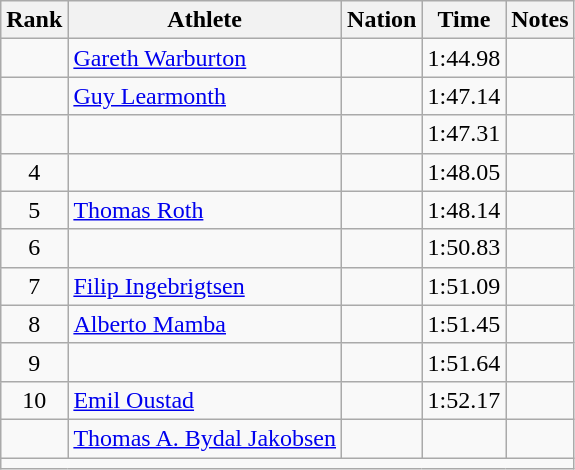<table class="wikitable mw-datatable sortable" style="text-align:center;">
<tr>
<th scope="col" style="width: 10px;">Rank</th>
<th scope="col">Athlete</th>
<th scope="col">Nation</th>
<th scope="col">Time</th>
<th scope="col">Notes</th>
</tr>
<tr>
<td></td>
<td align="left"><a href='#'>Gareth Warburton</a></td>
<td align="left"></td>
<td>1:44.98</td>
<td></td>
</tr>
<tr>
<td></td>
<td align="left"><a href='#'>Guy Learmonth</a></td>
<td align="left"></td>
<td>1:47.14</td>
<td></td>
</tr>
<tr>
<td></td>
<td align="left"></td>
<td align="left"></td>
<td>1:47.31</td>
<td></td>
</tr>
<tr>
<td>4</td>
<td align="left"></td>
<td align="left"></td>
<td>1:48.05</td>
<td></td>
</tr>
<tr>
<td>5</td>
<td align="left"><a href='#'>Thomas Roth</a></td>
<td align="left"></td>
<td>1:48.14</td>
<td></td>
</tr>
<tr>
<td>6</td>
<td align="left"></td>
<td align="left"></td>
<td>1:50.83</td>
<td></td>
</tr>
<tr>
<td>7</td>
<td align="left"><a href='#'>Filip Ingebrigtsen</a></td>
<td align="left"></td>
<td>1:51.09</td>
<td></td>
</tr>
<tr>
<td>8</td>
<td align="left"><a href='#'>Alberto Mamba</a></td>
<td align="left"></td>
<td>1:51.45</td>
<td></td>
</tr>
<tr>
<td>9</td>
<td align="left"></td>
<td align="left"></td>
<td>1:51.64</td>
<td></td>
</tr>
<tr>
<td>10</td>
<td align="left"><a href='#'>Emil Oustad</a></td>
<td align="left"></td>
<td>1:52.17</td>
<td></td>
</tr>
<tr>
<td></td>
<td align="left"><a href='#'>Thomas A. Bydal Jakobsen</a></td>
<td align="left"></td>
<td></td>
<td></td>
</tr>
<tr class="sortbottom">
<td colspan="5"></td>
</tr>
</table>
